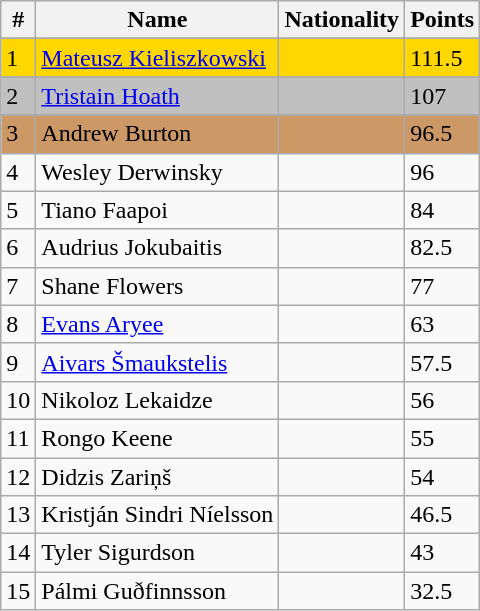<table class="wikitable sortable">
<tr>
<th>#</th>
<th>Name</th>
<th>Nationality</th>
<th>Points</th>
</tr>
<tr>
</tr>
<tr style=background:gold;”>
<td>1</td>
<td><a href='#'>Mateusz Kieliszkowski</a></td>
<td></td>
<td>111.5</td>
</tr>
<tr>
</tr>
<tr style=background:silver;”>
<td>2</td>
<td><a href='#'>Tristain Hoath</a></td>
<td></td>
<td>107</td>
</tr>
<tr>
</tr>
<tr style=background:#c96;”>
<td>3</td>
<td>Andrew Burton</td>
<td></td>
<td>96.5</td>
</tr>
<tr>
<td>4</td>
<td>Wesley Derwinsky</td>
<td></td>
<td>96</td>
</tr>
<tr>
<td>5</td>
<td>Tiano Faapoi</td>
<td></td>
<td>84</td>
</tr>
<tr>
<td>6</td>
<td>Audrius Jokubaitis</td>
<td></td>
<td>82.5</td>
</tr>
<tr>
<td>7</td>
<td>Shane Flowers</td>
<td></td>
<td>77</td>
</tr>
<tr>
<td>8</td>
<td><a href='#'>Evans Aryee</a></td>
<td></td>
<td>63</td>
</tr>
<tr>
<td>9</td>
<td><a href='#'>Aivars Šmaukstelis</a></td>
<td></td>
<td>57.5</td>
</tr>
<tr>
<td>10</td>
<td>Nikoloz Lekaidze</td>
<td></td>
<td>56</td>
</tr>
<tr>
<td>11</td>
<td>Rongo Keene</td>
<td></td>
<td>55</td>
</tr>
<tr>
<td>12</td>
<td>Didzis Zariņš</td>
<td></td>
<td>54</td>
</tr>
<tr>
<td>13</td>
<td>Kristján Sindri Níelsson</td>
<td></td>
<td>46.5</td>
</tr>
<tr>
<td>14</td>
<td>Tyler Sigurdson</td>
<td></td>
<td>43</td>
</tr>
<tr>
<td>15</td>
<td>Pálmi Guðfinnsson</td>
<td></td>
<td>32.5</td>
</tr>
</table>
